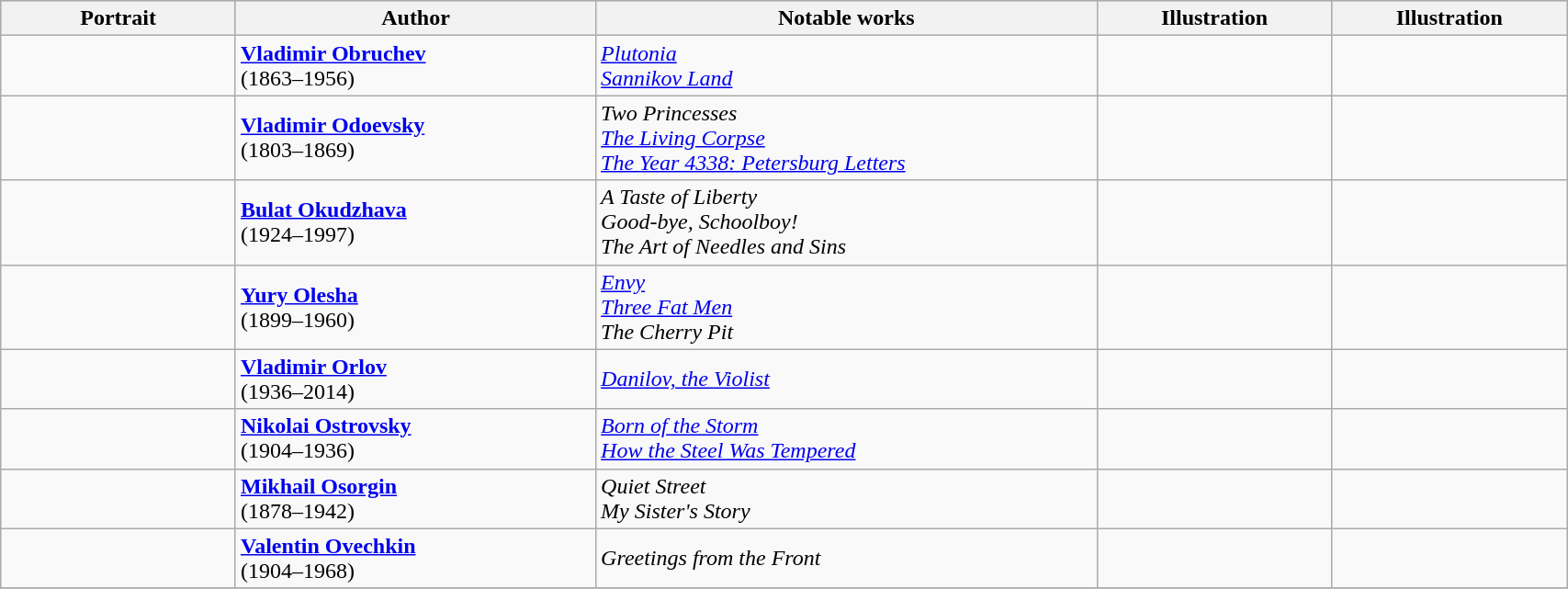<table class="wikitable" style="width:90%;">
<tr bgcolor="#cccccc">
<th width=15%>Portrait</th>
<th width=23%>Author</th>
<th width=32%>Notable works</th>
<th width=15%>Illustration</th>
<th width=15%>Illustration</th>
</tr>
<tr>
<td align=center></td>
<td><strong><a href='#'>Vladimir Obruchev</a></strong><br>(1863–1956)</td>
<td><em><a href='#'>Plutonia</a></em><br><em><a href='#'>Sannikov Land</a></em></td>
<td align=center></td>
<td align=center></td>
</tr>
<tr>
<td align=center></td>
<td><strong><a href='#'>Vladimir Odoevsky</a></strong><br>(1803–1869)</td>
<td><em>Two Princesses</em><br><em><a href='#'>The Living Corpse</a></em><br><em><a href='#'>The Year 4338: Petersburg Letters</a></em></td>
<td align=center></td>
<td align=center></td>
</tr>
<tr>
<td align=center></td>
<td><strong><a href='#'>Bulat Okudzhava</a></strong><br>(1924–1997)</td>
<td><em>A Taste of Liberty</em><br><em>Good-bye, Schoolboy!</em><br><em>The Art of Needles and Sins</em></td>
<td align=center></td>
<td align=center></td>
</tr>
<tr>
<td align=center></td>
<td><strong><a href='#'>Yury Olesha</a></strong><br>(1899–1960)</td>
<td><a href='#'><em>Envy</em></a><br><em><a href='#'>Three Fat Men</a></em><br><em>The Cherry Pit</em></td>
<td align=center></td>
<td align=center></td>
</tr>
<tr>
<td align=center></td>
<td><strong><a href='#'>Vladimir Orlov</a></strong><br>(1936–2014)</td>
<td><em><a href='#'>Danilov, the Violist</a></em></td>
<td align=center></td>
<td align=center></td>
</tr>
<tr>
<td align=center></td>
<td><strong><a href='#'>Nikolai Ostrovsky</a></strong><br>(1904–1936)</td>
<td><em><a href='#'>Born of the Storm</a></em><br><em><a href='#'>How the Steel Was Tempered</a></em></td>
<td align=center></td>
<td align=center></td>
</tr>
<tr>
<td align=center></td>
<td><strong><a href='#'>Mikhail Osorgin</a></strong><br>(1878–1942)</td>
<td><em>Quiet Street</em><br><em>My Sister's Story</em></td>
<td align=center></td>
<td align=center></td>
</tr>
<tr>
<td align=center></td>
<td><strong><a href='#'>Valentin Ovechkin</a></strong><br>(1904–1968)</td>
<td><em>Greetings from the Front</em></td>
<td align=center></td>
<td align=center></td>
</tr>
<tr>
</tr>
</table>
